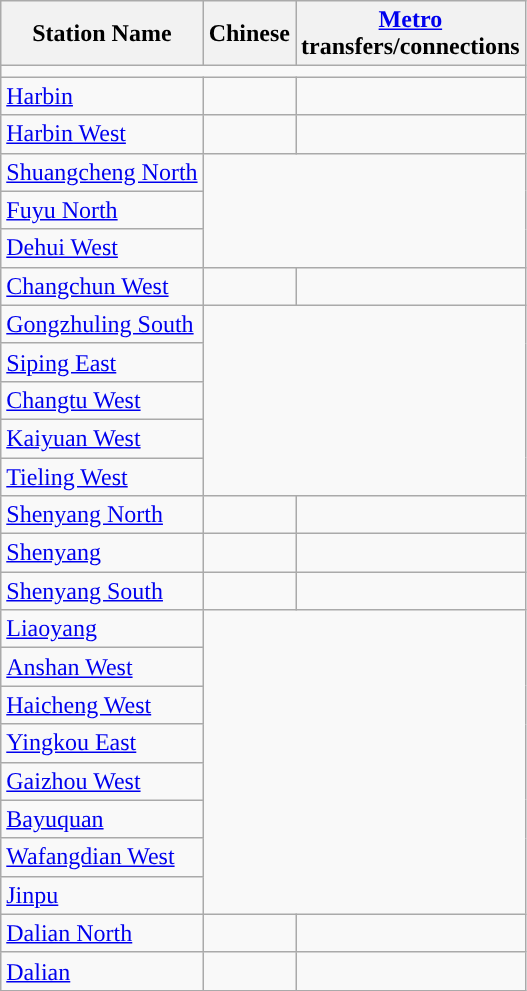<table class="wikitable">
<tr>
<th>Station Name</th>
<th>Chinese<br>
</th>
<th><a href='#'>Metro</a><br>transfers/connections<br></th>
</tr>
<tr style="background:#">
<td colspan = "11"></td>
</tr>
<tr>
<td><a href='#'>Harbin</a></td>
<td></td>
<td> </td>
</tr>
<tr>
<td><a href='#'>Harbin West</a></td>
<td></td>
<td> </td>
</tr>
<tr>
<td><a href='#'>Shuangcheng North</a></td>
</tr>
<tr>
<td><a href='#'>Fuyu North</a></td>
</tr>
<tr>
<td><a href='#'>Dehui West</a></td>
</tr>
<tr>
<td><a href='#'>Changchun West</a></td>
<td></td>
<td> </td>
</tr>
<tr>
<td><a href='#'>Gongzhuling South</a></td>
</tr>
<tr>
<td><a href='#'>Siping East</a></td>
</tr>
<tr>
<td><a href='#'>Changtu West</a></td>
</tr>
<tr>
<td><a href='#'>Kaiyuan West</a></td>
</tr>
<tr>
<td><a href='#'>Tieling West</a></td>
</tr>
<tr>
<td><a href='#'>Shenyang North</a></td>
<td></td>
<td> </td>
</tr>
<tr>
<td><a href='#'>Shenyang</a></td>
<td></td>
<td> </td>
</tr>
<tr>
<td><a href='#'>Shenyang South</a></td>
<td></td>
<td></td>
</tr>
<tr>
<td><a href='#'>Liaoyang</a></td>
</tr>
<tr>
<td><a href='#'>Anshan West</a></td>
</tr>
<tr>
<td><a href='#'>Haicheng West</a></td>
</tr>
<tr>
<td><a href='#'>Yingkou East</a></td>
</tr>
<tr>
<td><a href='#'>Gaizhou West</a></td>
</tr>
<tr>
<td><a href='#'>Bayuquan</a></td>
</tr>
<tr>
<td><a href='#'>Wafangdian West</a></td>
</tr>
<tr>
<td><a href='#'>Jinpu</a></td>
</tr>
<tr>
<td><a href='#'>Dalian North</a></td>
<td></td>
<td>  </td>
</tr>
<tr>
<td><a href='#'>Dalian</a></td>
<td></td>
<td>  </td>
</tr>
</table>
